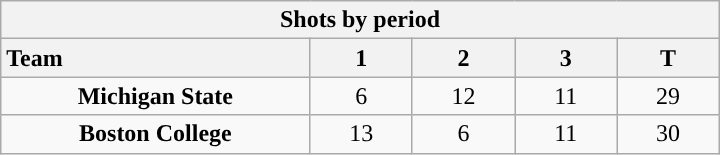<table class="wikitable" style="width:30em; text-align:right;">
<tr>
<th colspan=5>Shots by period</th>
</tr>
<tr>
<th style="width:10em; text-align:left;">Team</th>
<th style="width:3em;">1</th>
<th style="width:3em;">2</th>
<th style="width:3em;">3</th>
<th style="width:3em;">T</th>
</tr>
<tr>
<td align=center><strong>Michigan State</strong></td>
<td align=center>6</td>
<td align=center>12</td>
<td align=center>11</td>
<td align=center>29</td>
</tr>
<tr>
<td align=center><strong>Boston College</strong></td>
<td align=center>13</td>
<td align=center>6</td>
<td align=center>11</td>
<td align=center>30</td>
</tr>
</table>
